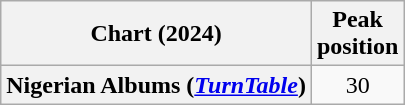<table class="wikitable sortable plainrowheaders" style="text-align:center;">
<tr>
<th scope="col">Chart (2024)</th>
<th scope="col">Peak<br>position</th>
</tr>
<tr>
<th scope="row">Nigerian Albums (<a href='#'><em>TurnTable</em></a>)</th>
<td>30</td>
</tr>
</table>
